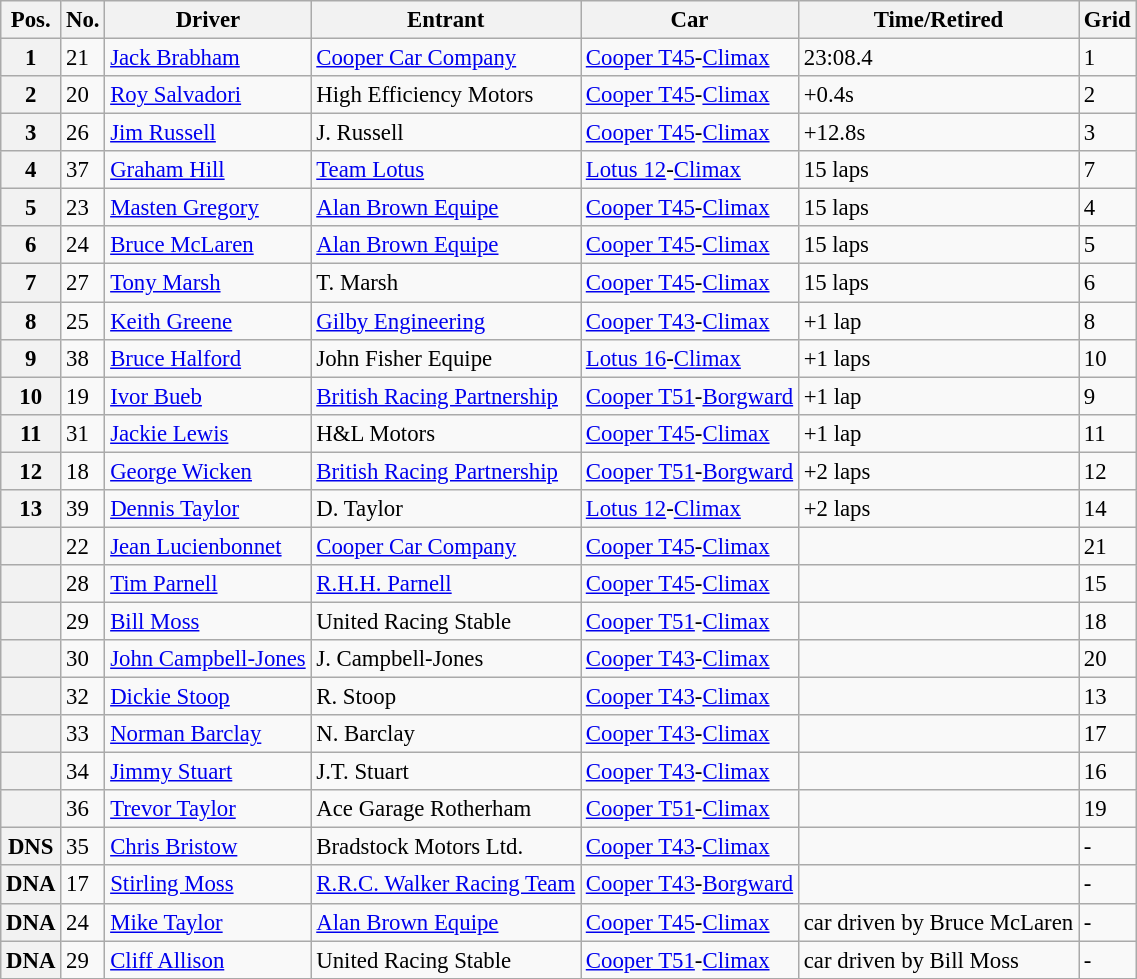<table class="wikitable sortable" style="font-size: 95%;">
<tr>
<th>Pos.</th>
<th>No.</th>
<th>Driver</th>
<th>Entrant</th>
<th>Car</th>
<th>Time/Retired</th>
<th>Grid</th>
</tr>
<tr>
<th>1</th>
<td>21</td>
<td> <a href='#'>Jack Brabham</a></td>
<td><a href='#'>Cooper Car Company</a></td>
<td><a href='#'>Cooper T45</a>-<a href='#'>Climax</a></td>
<td>23:08.4</td>
<td>1</td>
</tr>
<tr>
<th>2</th>
<td>20</td>
<td> <a href='#'>Roy Salvadori</a></td>
<td>High Efficiency Motors</td>
<td><a href='#'>Cooper T45</a>-<a href='#'>Climax</a></td>
<td>+0.4s</td>
<td>2</td>
</tr>
<tr>
<th>3</th>
<td>26</td>
<td> <a href='#'>Jim Russell</a></td>
<td>J. Russell</td>
<td><a href='#'>Cooper T45</a>-<a href='#'>Climax</a></td>
<td>+12.8s</td>
<td>3</td>
</tr>
<tr>
<th>4</th>
<td>37</td>
<td> <a href='#'>Graham Hill</a></td>
<td><a href='#'>Team Lotus</a></td>
<td><a href='#'>Lotus 12</a>-<a href='#'>Climax</a></td>
<td>15 laps</td>
<td>7</td>
</tr>
<tr>
<th>5</th>
<td>23</td>
<td> <a href='#'>Masten Gregory</a></td>
<td><a href='#'>Alan Brown Equipe</a></td>
<td><a href='#'>Cooper T45</a>-<a href='#'>Climax</a></td>
<td>15 laps</td>
<td>4</td>
</tr>
<tr>
<th>6</th>
<td>24</td>
<td> <a href='#'>Bruce McLaren</a></td>
<td><a href='#'>Alan Brown Equipe</a></td>
<td><a href='#'>Cooper T45</a>-<a href='#'>Climax</a></td>
<td>15 laps</td>
<td>5</td>
</tr>
<tr>
<th>7</th>
<td>27</td>
<td> <a href='#'>Tony Marsh</a></td>
<td>T. Marsh</td>
<td><a href='#'>Cooper T45</a>-<a href='#'>Climax</a></td>
<td>15 laps</td>
<td>6</td>
</tr>
<tr>
<th>8</th>
<td>25</td>
<td> <a href='#'>Keith Greene</a></td>
<td><a href='#'>Gilby Engineering</a></td>
<td><a href='#'>Cooper T43</a>-<a href='#'>Climax</a></td>
<td>+1 lap</td>
<td>8</td>
</tr>
<tr>
<th>9</th>
<td>38</td>
<td> <a href='#'>Bruce Halford</a></td>
<td>John Fisher Equipe</td>
<td><a href='#'>Lotus 16</a>-<a href='#'>Climax</a></td>
<td>+1 laps</td>
<td>10</td>
</tr>
<tr>
<th>10</th>
<td>19</td>
<td> <a href='#'>Ivor Bueb</a></td>
<td><a href='#'>British Racing Partnership</a></td>
<td><a href='#'>Cooper T51</a>-<a href='#'>Borgward</a></td>
<td>+1 lap</td>
<td>9</td>
</tr>
<tr>
<th>11</th>
<td>31</td>
<td> <a href='#'>Jackie Lewis</a></td>
<td>H&L Motors</td>
<td><a href='#'>Cooper T45</a>-<a href='#'>Climax</a></td>
<td>+1 lap</td>
<td>11</td>
</tr>
<tr>
<th>12</th>
<td>18</td>
<td> <a href='#'>George Wicken</a></td>
<td><a href='#'>British Racing Partnership</a></td>
<td><a href='#'>Cooper T51</a>-<a href='#'>Borgward</a></td>
<td>+2 laps</td>
<td>12</td>
</tr>
<tr>
<th>13</th>
<td>39</td>
<td> <a href='#'>Dennis Taylor</a></td>
<td>D. Taylor</td>
<td><a href='#'>Lotus 12</a>-<a href='#'>Climax</a></td>
<td>+2 laps</td>
<td>14</td>
</tr>
<tr>
<th></th>
<td>22</td>
<td> <a href='#'>Jean Lucienbonnet</a></td>
<td><a href='#'>Cooper Car Company</a></td>
<td><a href='#'>Cooper T45</a>-<a href='#'>Climax</a></td>
<td></td>
<td>21</td>
</tr>
<tr>
<th></th>
<td>28</td>
<td> <a href='#'>Tim Parnell</a></td>
<td><a href='#'>R.H.H. Parnell</a></td>
<td><a href='#'>Cooper T45</a>-<a href='#'>Climax</a></td>
<td></td>
<td>15</td>
</tr>
<tr>
<th></th>
<td>29</td>
<td> <a href='#'>Bill Moss</a></td>
<td>United Racing Stable</td>
<td><a href='#'>Cooper T51</a>-<a href='#'>Climax</a></td>
<td></td>
<td>18</td>
</tr>
<tr>
<th></th>
<td>30</td>
<td> <a href='#'>John Campbell-Jones</a></td>
<td>J. Campbell-Jones</td>
<td><a href='#'>Cooper T43</a>-<a href='#'>Climax</a></td>
<td></td>
<td>20</td>
</tr>
<tr>
<th></th>
<td>32</td>
<td> <a href='#'>Dickie Stoop</a></td>
<td>R. Stoop</td>
<td><a href='#'>Cooper T43</a>-<a href='#'>Climax</a></td>
<td></td>
<td>13</td>
</tr>
<tr>
<th></th>
<td>33</td>
<td> <a href='#'>Norman Barclay</a></td>
<td>N. Barclay</td>
<td><a href='#'>Cooper T43</a>-<a href='#'>Climax</a></td>
<td></td>
<td>17</td>
</tr>
<tr>
<th></th>
<td>34</td>
<td> <a href='#'>Jimmy Stuart</a></td>
<td>J.T. Stuart</td>
<td><a href='#'>Cooper T43</a>-<a href='#'>Climax</a></td>
<td></td>
<td>16</td>
</tr>
<tr>
<th></th>
<td>36</td>
<td> <a href='#'>Trevor Taylor</a></td>
<td>Ace Garage Rotherham</td>
<td><a href='#'>Cooper T51</a>-<a href='#'>Climax</a></td>
<td></td>
<td>19</td>
</tr>
<tr>
<th>DNS</th>
<td>35</td>
<td> <a href='#'>Chris Bristow</a></td>
<td>Bradstock Motors Ltd.</td>
<td><a href='#'>Cooper T43</a>-<a href='#'>Climax</a></td>
<td></td>
<td>-</td>
</tr>
<tr>
<th>DNA</th>
<td>17</td>
<td> <a href='#'>Stirling Moss</a></td>
<td><a href='#'>R.R.C. Walker Racing Team</a></td>
<td><a href='#'>Cooper T43</a>-<a href='#'>Borgward</a></td>
<td></td>
<td>-</td>
</tr>
<tr>
<th>DNA</th>
<td>24</td>
<td> <a href='#'>Mike Taylor</a></td>
<td><a href='#'>Alan Brown Equipe</a></td>
<td><a href='#'>Cooper T45</a>-<a href='#'>Climax</a></td>
<td>car driven by Bruce McLaren</td>
<td>-</td>
</tr>
<tr>
<th>DNA</th>
<td>29</td>
<td> <a href='#'>Cliff Allison</a></td>
<td>United Racing Stable</td>
<td><a href='#'>Cooper T51</a>-<a href='#'>Climax</a></td>
<td>car driven by Bill Moss</td>
<td>-</td>
</tr>
<tr>
</tr>
</table>
